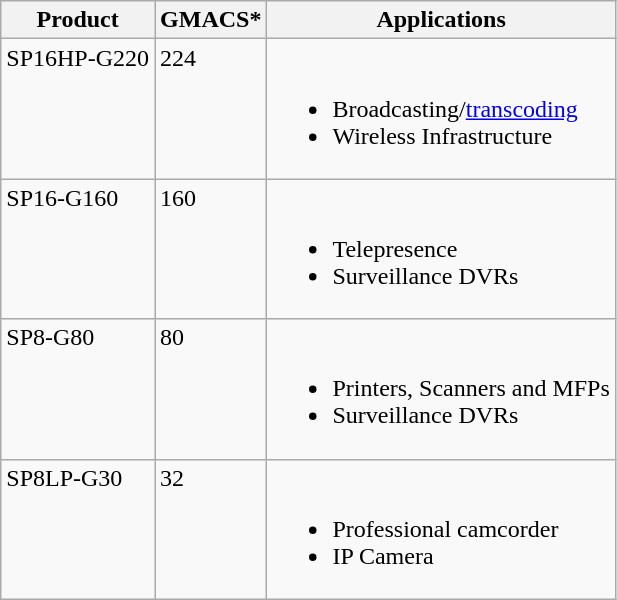<table class="wikitable">
<tr>
<th>Product</th>
<th>GMACS*</th>
<th>Applications</th>
</tr>
<tr valign="top">
<td>SP16HP-G220</td>
<td>224</td>
<td><br><ul><li>Broadcasting/<a href='#'>transcoding</a></li><li>Wireless Infrastructure</li></ul></td>
</tr>
<tr valign="top">
<td>SP16-G160</td>
<td>160</td>
<td><br><ul><li>Telepresence</li><li>Surveillance DVRs</li></ul></td>
</tr>
<tr valign="top">
<td>SP8-G80</td>
<td>80</td>
<td><br><ul><li>Printers, Scanners and MFPs</li><li>Surveillance DVRs</li></ul></td>
</tr>
<tr valign="top">
<td>SP8LP-G30</td>
<td>32</td>
<td><br><ul><li>Professional camcorder</li><li>IP Camera</li></ul></td>
</tr>
</table>
